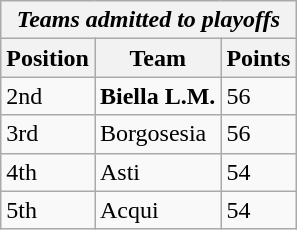<table class="wikitable">
<tr>
<th colspan="3"><em>Teams admitted to playoffs</em></th>
</tr>
<tr>
<th>Position</th>
<th>Team</th>
<th>Points</th>
</tr>
<tr>
<td>2nd</td>
<td><strong>Biella L.M.</strong></td>
<td>56</td>
</tr>
<tr>
<td>3rd</td>
<td>Borgosesia</td>
<td>56</td>
</tr>
<tr>
<td>4th</td>
<td>Asti</td>
<td>54</td>
</tr>
<tr>
<td>5th</td>
<td>Acqui</td>
<td>54</td>
</tr>
</table>
